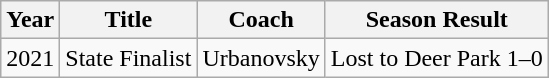<table class="wikitable">
<tr>
<th>Year</th>
<th>Title</th>
<th>Coach</th>
<th>Season Result</th>
</tr>
<tr>
<td>2021</td>
<td>State Finalist</td>
<td>Urbanovsky</td>
<td>Lost to Deer Park 1–0</td>
</tr>
</table>
